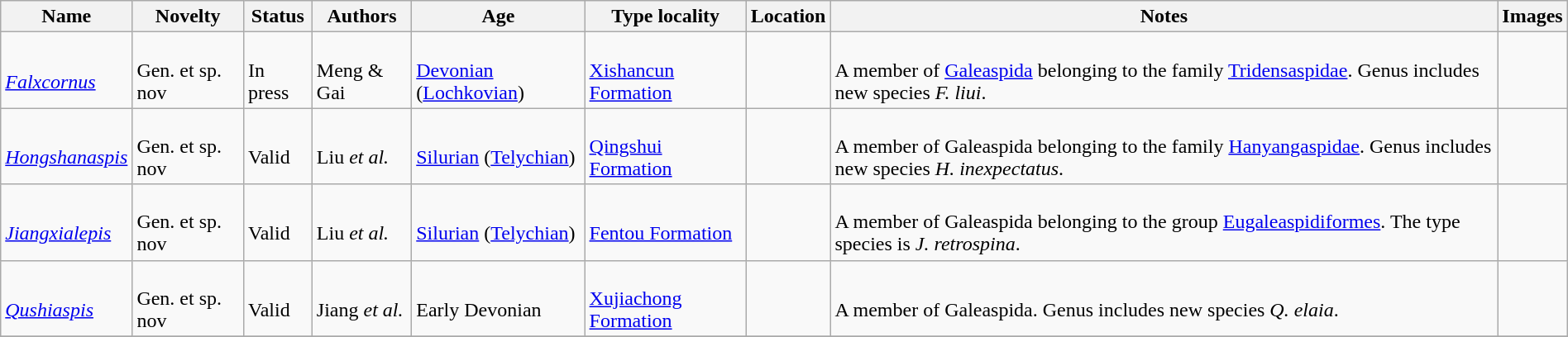<table class="wikitable sortable" align="center" width="100%">
<tr>
<th>Name</th>
<th>Novelty</th>
<th>Status</th>
<th>Authors</th>
<th>Age</th>
<th>Type locality</th>
<th>Location</th>
<th>Notes</th>
<th>Images</th>
</tr>
<tr>
<td><br><em><a href='#'>Falxcornus</a></em></td>
<td><br>Gen. et sp. nov</td>
<td><br>In press</td>
<td><br>Meng & Gai</td>
<td><br><a href='#'>Devonian</a> (<a href='#'>Lochkovian</a>)</td>
<td><br><a href='#'>Xishancun Formation</a></td>
<td><br></td>
<td><br>A member of <a href='#'>Galeaspida</a> belonging to the family <a href='#'>Tridensaspidae</a>. Genus includes new species <em>F. liui</em>.</td>
<td></td>
</tr>
<tr>
<td><br><em><a href='#'>Hongshanaspis</a></em></td>
<td><br>Gen. et sp. nov</td>
<td><br>Valid</td>
<td><br>Liu <em>et al.</em></td>
<td><br><a href='#'>Silurian</a> (<a href='#'>Telychian</a>)</td>
<td><br><a href='#'>Qingshui Formation</a></td>
<td><br></td>
<td><br>A member of Galeaspida belonging to the family <a href='#'>Hanyangaspidae</a>. Genus includes new species <em>H. inexpectatus</em>.</td>
<td></td>
</tr>
<tr>
<td><br><em><a href='#'>Jiangxialepis</a></em></td>
<td><br>Gen. et sp. nov</td>
<td><br>Valid</td>
<td><br>Liu <em>et al.</em></td>
<td><br><a href='#'>Silurian</a> (<a href='#'>Telychian</a>)</td>
<td><br><a href='#'>Fentou Formation</a></td>
<td><br></td>
<td><br>A member of Galeaspida belonging to the group <a href='#'>Eugaleaspidiformes</a>. The type species is <em>J. retrospina</em>.</td>
<td></td>
</tr>
<tr>
<td><br><em><a href='#'>Qushiaspis</a></em></td>
<td><br>Gen. et sp. nov</td>
<td><br>Valid</td>
<td><br>Jiang <em>et al.</em></td>
<td><br>Early Devonian</td>
<td><br><a href='#'>Xujiachong Formation</a></td>
<td><br></td>
<td><br>A member of Galeaspida. Genus includes new species <em>Q. elaia</em>.</td>
<td></td>
</tr>
<tr>
</tr>
</table>
